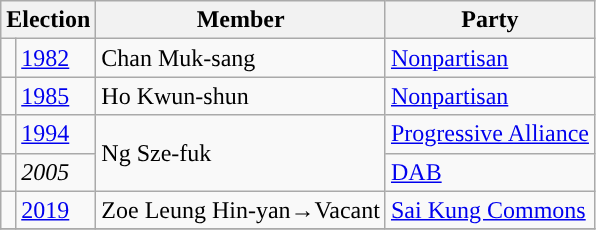<table class="wikitable">
<tr>
<th colspan="2">Election</th>
<th>Member</th>
<th>Party</th>
</tr>
<tr>
<td style="color:inherit;background:"></td>
<td><a href='#'>1982</a></td>
<td>Chan Muk-sang</td>
<td><a href='#'>Nonpartisan</a></td>
</tr>
<tr>
<td style="color:inherit;background:"></td>
<td><a href='#'>1985</a></td>
<td>Ho Kwun-shun</td>
<td><a href='#'>Nonpartisan</a></td>
</tr>
<tr>
<td style="color:inherit;background:"></td>
<td><a href='#'>1994</a></td>
<td rowspan=2>Ng Sze-fuk</td>
<td><a href='#'>Progressive Alliance</a></td>
</tr>
<tr>
<td style="color:inherit;background:"></td>
<td><em>2005</em></td>
<td><a href='#'>DAB</a></td>
</tr>
<tr>
<td style="color:inherit;background:"></td>
<td><a href='#'>2019</a></td>
<td>Zoe Leung Hin-yan→Vacant</td>
<td><a href='#'>Sai Kung Commons</a></td>
</tr>
<tr>
</tr>
</table>
